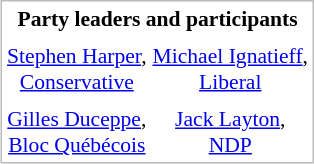<table style="border: solid 1px #bbb; margin: 0 0 0 1.4em; float:right; font-size:90%; text-align:center">
<tr>
<th colspan="2">Party leaders and participants</th>
</tr>
<tr>
<td></td>
<td></td>
</tr>
<tr>
<td><a href='#'>Stephen Harper</a>, <br><a href='#'>Conservative</a></td>
<td><a href='#'>Michael Ignatieff</a>, <br><a href='#'>Liberal</a></td>
</tr>
<tr>
<td></td>
<td></td>
</tr>
<tr>
<td><a href='#'>Gilles Duceppe</a>, <br><a href='#'>Bloc Québécois</a></td>
<td><a href='#'>Jack Layton</a>, <br><a href='#'>NDP</a></td>
</tr>
</table>
